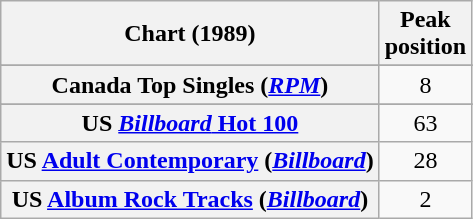<table class="wikitable sortable plainrowheaders" style="text-align:center">
<tr>
<th scope="col">Chart (1989)</th>
<th scope="col">Peak<br>position</th>
</tr>
<tr>
</tr>
<tr>
</tr>
<tr>
<th scope="row">Canada Top Singles (<em><a href='#'>RPM</a></em>)</th>
<td>8</td>
</tr>
<tr>
</tr>
<tr>
</tr>
<tr>
</tr>
<tr>
</tr>
<tr>
<th scope="row">US <a href='#'><em>Billboard</em> Hot 100</a></th>
<td>63</td>
</tr>
<tr>
<th scope="row">US <a href='#'>Adult Contemporary</a> (<em><a href='#'>Billboard</a></em>)</th>
<td>28</td>
</tr>
<tr>
<th scope="row">US <a href='#'>Album Rock Tracks</a> (<em><a href='#'>Billboard</a></em>)</th>
<td>2</td>
</tr>
</table>
